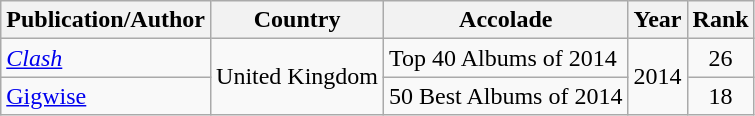<table class="wikitable">
<tr>
<th>Publication/Author</th>
<th>Country</th>
<th>Accolade</th>
<th>Year</th>
<th>Rank</th>
</tr>
<tr>
<td><em><a href='#'>Clash</a></em></td>
<td rowspan=2>United Kingdom</td>
<td>Top 40 Albums of 2014</td>
<td rowspan=2>2014</td>
<td align=center>26</td>
</tr>
<tr>
<td><a href='#'>Gigwise</a></td>
<td>50 Best Albums of 2014</td>
<td align=center>18</td>
</tr>
</table>
